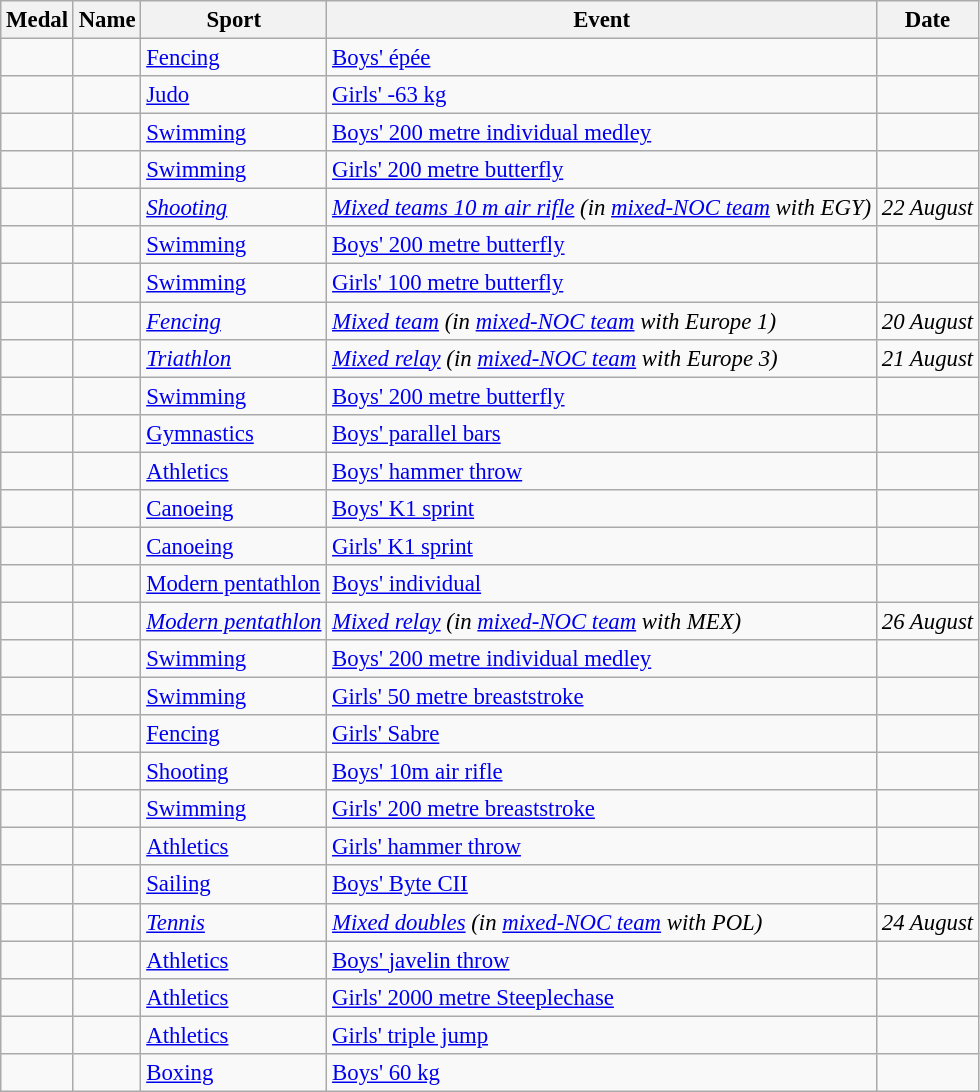<table class="wikitable sortable" style="font-size: 95%;">
<tr>
<th>Medal</th>
<th>Name</th>
<th>Sport</th>
<th>Event</th>
<th>Date</th>
</tr>
<tr>
<td></td>
<td></td>
<td><a href='#'>Fencing</a></td>
<td><a href='#'>Boys' épée</a></td>
<td></td>
</tr>
<tr>
<td></td>
<td></td>
<td><a href='#'>Judo</a></td>
<td><a href='#'>Girls' -63 kg</a></td>
<td></td>
</tr>
<tr>
<td></td>
<td></td>
<td><a href='#'>Swimming</a></td>
<td><a href='#'>Boys' 200 metre individual medley</a></td>
<td></td>
</tr>
<tr>
<td></td>
<td></td>
<td><a href='#'>Swimming</a></td>
<td><a href='#'>Girls' 200 metre butterfly</a></td>
<td></td>
</tr>
<tr>
<td><em></em></td>
<td><em></em></td>
<td><em><a href='#'>Shooting</a></em></td>
<td><em><a href='#'>Mixed teams 10 m air rifle</a> (in <a href='#'>mixed-NOC team</a> with EGY)</em></td>
<td><em>22 August</em></td>
</tr>
<tr>
<td></td>
<td></td>
<td><a href='#'>Swimming</a></td>
<td><a href='#'>Boys' 200 metre butterfly</a></td>
<td></td>
</tr>
<tr>
<td></td>
<td></td>
<td><a href='#'>Swimming</a></td>
<td><a href='#'>Girls' 100 metre butterfly</a></td>
<td></td>
</tr>
<tr>
<td><em></em></td>
<td><em></em></td>
<td><em><a href='#'>Fencing</a></em></td>
<td><em><a href='#'>Mixed team</a> (in <a href='#'>mixed-NOC team</a> with Europe 1)</em></td>
<td><em>20 August</em></td>
</tr>
<tr>
<td><em></em></td>
<td><em></em></td>
<td><em><a href='#'>Triathlon</a></em></td>
<td><em><a href='#'>Mixed relay</a> (in <a href='#'>mixed-NOC team</a> with Europe 3)</em></td>
<td><em>21 August</em></td>
</tr>
<tr>
<td></td>
<td></td>
<td><a href='#'>Swimming</a></td>
<td><a href='#'>Boys' 200 metre butterfly</a></td>
<td></td>
</tr>
<tr>
<td></td>
<td></td>
<td><a href='#'>Gymnastics</a></td>
<td><a href='#'>Boys' parallel bars</a></td>
<td></td>
</tr>
<tr>
<td></td>
<td></td>
<td><a href='#'>Athletics</a></td>
<td><a href='#'>Boys' hammer throw</a></td>
<td></td>
</tr>
<tr>
<td></td>
<td></td>
<td><a href='#'>Canoeing</a></td>
<td><a href='#'>Boys' K1 sprint</a></td>
<td></td>
</tr>
<tr>
<td></td>
<td></td>
<td><a href='#'>Canoeing</a></td>
<td><a href='#'>Girls' K1 sprint</a></td>
<td></td>
</tr>
<tr>
<td></td>
<td></td>
<td><a href='#'>Modern pentathlon</a></td>
<td><a href='#'>Boys' individual</a></td>
<td></td>
</tr>
<tr>
<td><em></em></td>
<td><em></em></td>
<td><em><a href='#'>Modern pentathlon</a></em></td>
<td><em><a href='#'>Mixed relay</a> (in <a href='#'>mixed-NOC team</a> with MEX)</em></td>
<td><em>26 August</em></td>
</tr>
<tr>
<td></td>
<td></td>
<td><a href='#'>Swimming</a></td>
<td><a href='#'>Boys' 200 metre individual medley</a></td>
<td></td>
</tr>
<tr>
<td></td>
<td></td>
<td><a href='#'>Swimming</a></td>
<td><a href='#'>Girls' 50 metre breaststroke</a></td>
<td></td>
</tr>
<tr>
<td></td>
<td></td>
<td><a href='#'>Fencing</a></td>
<td><a href='#'>Girls' Sabre</a></td>
<td></td>
</tr>
<tr>
<td></td>
<td></td>
<td><a href='#'>Shooting</a></td>
<td><a href='#'>Boys' 10m air rifle</a></td>
<td></td>
</tr>
<tr>
<td></td>
<td></td>
<td><a href='#'>Swimming</a></td>
<td><a href='#'>Girls' 200 metre breaststroke</a></td>
<td></td>
</tr>
<tr>
<td></td>
<td></td>
<td><a href='#'>Athletics</a></td>
<td><a href='#'>Girls' hammer throw</a></td>
<td></td>
</tr>
<tr>
<td></td>
<td></td>
<td><a href='#'>Sailing</a></td>
<td><a href='#'>Boys' Byte CII</a></td>
<td></td>
</tr>
<tr>
<td><em></em></td>
<td><em></em></td>
<td><em><a href='#'>Tennis</a></em></td>
<td><em><a href='#'>Mixed doubles</a> (in <a href='#'>mixed-NOC team</a> with POL)</em></td>
<td><em>24 August</em></td>
</tr>
<tr>
<td></td>
<td></td>
<td><a href='#'>Athletics</a></td>
<td><a href='#'>Boys' javelin throw</a></td>
<td></td>
</tr>
<tr>
<td></td>
<td></td>
<td><a href='#'>Athletics</a></td>
<td><a href='#'>Girls' 2000 metre Steeplechase</a></td>
<td></td>
</tr>
<tr>
<td></td>
<td></td>
<td><a href='#'>Athletics</a></td>
<td><a href='#'>Girls' triple jump</a></td>
<td></td>
</tr>
<tr>
<td></td>
<td></td>
<td><a href='#'>Boxing</a></td>
<td><a href='#'>Boys' 60 kg</a></td>
<td></td>
</tr>
</table>
